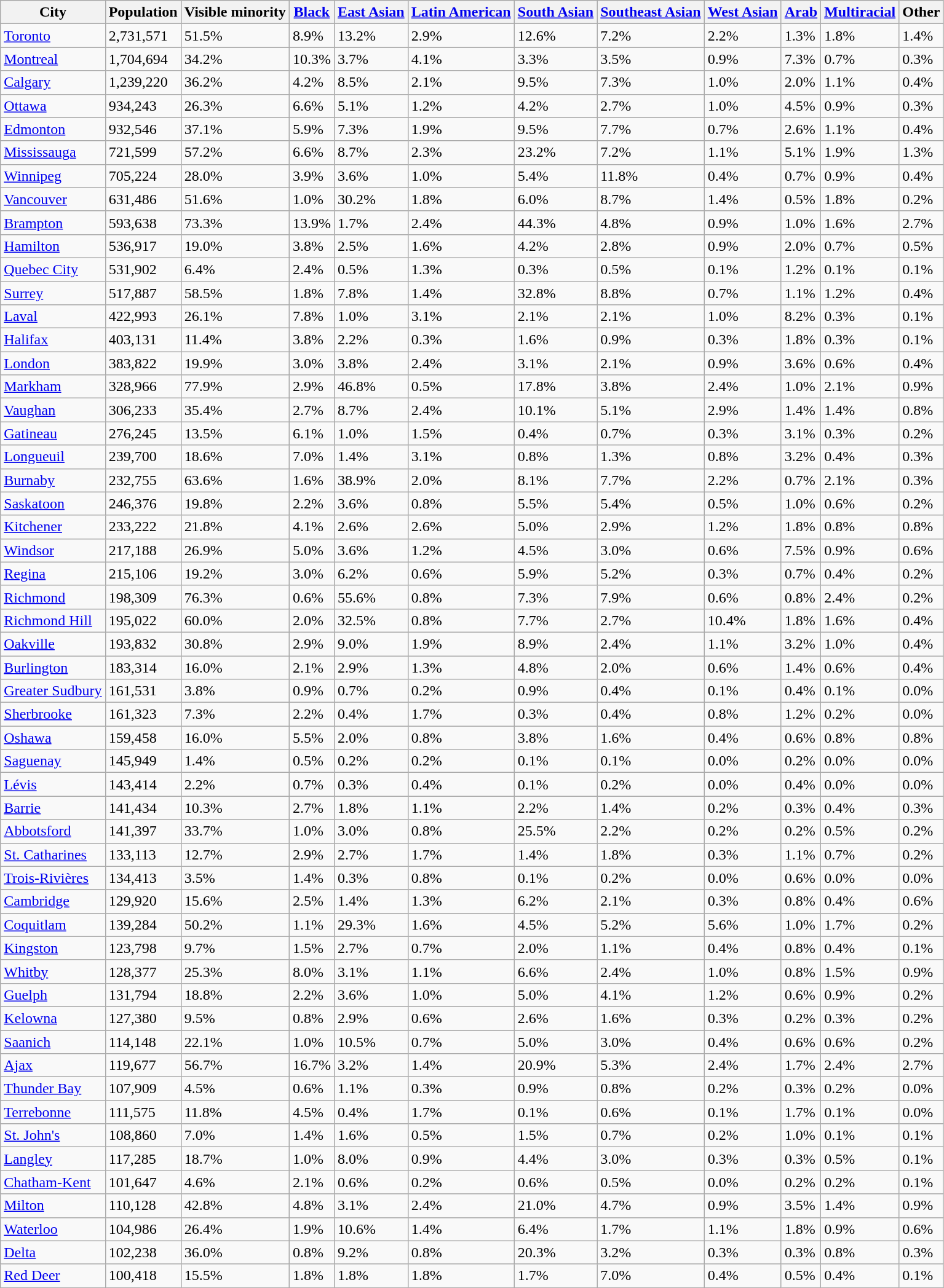<table class="wikitable sortable sticky-header" style=text-align:left" style="margin:1em auto;">
<tr>
<th>City</th>
<th>Population</th>
<th>Visible minority</th>
<th><a href='#'>Black</a></th>
<th><a href='#'>East Asian</a></th>
<th><a href='#'>Latin American</a></th>
<th><a href='#'>South Asian</a></th>
<th><a href='#'>Southeast Asian</a></th>
<th><a href='#'>West Asian</a></th>
<th><a href='#'>Arab</a></th>
<th><a href='#'>Multiracial</a></th>
<th>Other</th>
</tr>
<tr>
<td><a href='#'>Toronto</a></td>
<td>2,731,571</td>
<td>51.5%</td>
<td>8.9%</td>
<td>13.2%</td>
<td>2.9%</td>
<td>12.6%</td>
<td>7.2%</td>
<td>2.2%</td>
<td>1.3%</td>
<td>1.8%</td>
<td>1.4%</td>
</tr>
<tr>
<td><a href='#'>Montreal</a></td>
<td>1,704,694</td>
<td>34.2%</td>
<td>10.3%</td>
<td>3.7%</td>
<td>4.1%</td>
<td>3.3%</td>
<td>3.5%</td>
<td>0.9%</td>
<td>7.3%</td>
<td>0.7%</td>
<td>0.3%</td>
</tr>
<tr>
<td><a href='#'>Calgary</a></td>
<td>1,239,220</td>
<td>36.2%</td>
<td>4.2%</td>
<td>8.5%</td>
<td>2.1%</td>
<td>9.5%</td>
<td>7.3%</td>
<td>1.0%</td>
<td>2.0%</td>
<td>1.1%</td>
<td>0.4%</td>
</tr>
<tr>
<td><a href='#'>Ottawa</a></td>
<td>934,243</td>
<td>26.3%</td>
<td>6.6%</td>
<td>5.1%</td>
<td>1.2%</td>
<td>4.2%</td>
<td>2.7%</td>
<td>1.0%</td>
<td>4.5%</td>
<td>0.9%</td>
<td>0.3%</td>
</tr>
<tr>
<td><a href='#'>Edmonton</a></td>
<td>932,546</td>
<td>37.1%</td>
<td>5.9%</td>
<td>7.3%</td>
<td>1.9%</td>
<td>9.5%</td>
<td>7.7%</td>
<td>0.7%</td>
<td>2.6%</td>
<td>1.1%</td>
<td>0.4%</td>
</tr>
<tr>
<td><a href='#'>Mississauga</a></td>
<td>721,599</td>
<td>57.2%</td>
<td>6.6%</td>
<td>8.7%</td>
<td>2.3%</td>
<td>23.2%</td>
<td>7.2%</td>
<td>1.1%</td>
<td>5.1%</td>
<td>1.9%</td>
<td>1.3%</td>
</tr>
<tr>
<td><a href='#'>Winnipeg</a></td>
<td>705,224</td>
<td>28.0%</td>
<td>3.9%</td>
<td>3.6%</td>
<td>1.0%</td>
<td>5.4%</td>
<td>11.8%</td>
<td>0.4%</td>
<td>0.7%</td>
<td>0.9%</td>
<td>0.4%</td>
</tr>
<tr>
<td><a href='#'>Vancouver</a></td>
<td>631,486</td>
<td>51.6%</td>
<td>1.0%</td>
<td>30.2%</td>
<td>1.8%</td>
<td>6.0%</td>
<td>8.7%</td>
<td>1.4%</td>
<td>0.5%</td>
<td>1.8%</td>
<td>0.2%</td>
</tr>
<tr>
<td><a href='#'>Brampton</a></td>
<td>593,638</td>
<td>73.3%</td>
<td>13.9%</td>
<td>1.7%</td>
<td>2.4%</td>
<td>44.3%</td>
<td>4.8%</td>
<td>0.9%</td>
<td>1.0%</td>
<td>1.6%</td>
<td>2.7%</td>
</tr>
<tr>
<td><a href='#'>Hamilton</a></td>
<td>536,917</td>
<td>19.0%</td>
<td>3.8%</td>
<td>2.5%</td>
<td>1.6%</td>
<td>4.2%</td>
<td>2.8%</td>
<td>0.9%</td>
<td>2.0%</td>
<td>0.7%</td>
<td>0.5%</td>
</tr>
<tr>
<td><a href='#'>Quebec City</a></td>
<td>531,902</td>
<td>6.4%</td>
<td>2.4%</td>
<td>0.5%</td>
<td>1.3%</td>
<td>0.3%</td>
<td>0.5%</td>
<td>0.1%</td>
<td>1.2%</td>
<td>0.1%</td>
<td>0.1%</td>
</tr>
<tr>
<td><a href='#'>Surrey</a></td>
<td>517,887</td>
<td>58.5%</td>
<td>1.8%</td>
<td>7.8%</td>
<td>1.4%</td>
<td>32.8%</td>
<td>8.8%</td>
<td>0.7%</td>
<td>1.1%</td>
<td>1.2%</td>
<td>0.4%</td>
</tr>
<tr>
<td><a href='#'>Laval</a></td>
<td>422,993</td>
<td>26.1%</td>
<td>7.8%</td>
<td>1.0%</td>
<td>3.1%</td>
<td>2.1%</td>
<td>2.1%</td>
<td>1.0%</td>
<td>8.2%</td>
<td>0.3%</td>
<td>0.1%</td>
</tr>
<tr>
<td><a href='#'>Halifax</a></td>
<td>403,131</td>
<td>11.4%</td>
<td>3.8%</td>
<td>2.2%</td>
<td>0.3%</td>
<td>1.6%</td>
<td>0.9%</td>
<td>0.3%</td>
<td>1.8%</td>
<td>0.3%</td>
<td>0.1%</td>
</tr>
<tr>
<td><a href='#'>London</a></td>
<td>383,822</td>
<td>19.9%</td>
<td>3.0%</td>
<td>3.8%</td>
<td>2.4%</td>
<td>3.1%</td>
<td>2.1%</td>
<td>0.9%</td>
<td>3.6%</td>
<td>0.6%</td>
<td>0.4%</td>
</tr>
<tr>
<td><a href='#'>Markham</a></td>
<td>328,966</td>
<td>77.9%</td>
<td>2.9%</td>
<td>46.8%</td>
<td>0.5%</td>
<td>17.8%</td>
<td>3.8%</td>
<td>2.4%</td>
<td>1.0%</td>
<td>2.1%</td>
<td>0.9%</td>
</tr>
<tr>
<td><a href='#'>Vaughan</a></td>
<td>306,233</td>
<td>35.4%</td>
<td>2.7%</td>
<td>8.7%</td>
<td>2.4%</td>
<td>10.1%</td>
<td>5.1%</td>
<td>2.9%</td>
<td>1.4%</td>
<td>1.4%</td>
<td>0.8%</td>
</tr>
<tr>
<td><a href='#'>Gatineau</a></td>
<td>276,245</td>
<td>13.5%</td>
<td>6.1%</td>
<td>1.0%</td>
<td>1.5%</td>
<td>0.4%</td>
<td>0.7%</td>
<td>0.3%</td>
<td>3.1%</td>
<td>0.3%</td>
<td>0.2%</td>
</tr>
<tr>
<td><a href='#'>Longueuil</a></td>
<td>239,700</td>
<td>18.6%</td>
<td>7.0%</td>
<td>1.4%</td>
<td>3.1%</td>
<td>0.8%</td>
<td>1.3%</td>
<td>0.8%</td>
<td>3.2%</td>
<td>0.4%</td>
<td>0.3%</td>
</tr>
<tr>
<td><a href='#'>Burnaby</a></td>
<td>232,755</td>
<td>63.6%</td>
<td>1.6%</td>
<td>38.9%</td>
<td>2.0%</td>
<td>8.1%</td>
<td>7.7%</td>
<td>2.2%</td>
<td>0.7%</td>
<td>2.1%</td>
<td>0.3%</td>
</tr>
<tr>
<td><a href='#'>Saskatoon</a></td>
<td>246,376</td>
<td>19.8%</td>
<td>2.2%</td>
<td>3.6%</td>
<td>0.8%</td>
<td>5.5%</td>
<td>5.4%</td>
<td>0.5%</td>
<td>1.0%</td>
<td>0.6%</td>
<td>0.2%</td>
</tr>
<tr>
<td><a href='#'>Kitchener</a></td>
<td>233,222</td>
<td>21.8%</td>
<td>4.1%</td>
<td>2.6%</td>
<td>2.6%</td>
<td>5.0%</td>
<td>2.9%</td>
<td>1.2%</td>
<td>1.8%</td>
<td>0.8%</td>
<td>0.8%</td>
</tr>
<tr>
<td><a href='#'>Windsor</a></td>
<td>217,188</td>
<td>26.9%</td>
<td>5.0%</td>
<td>3.6%</td>
<td>1.2%</td>
<td>4.5%</td>
<td>3.0%</td>
<td>0.6%</td>
<td>7.5%</td>
<td>0.9%</td>
<td>0.6%</td>
</tr>
<tr>
<td><a href='#'>Regina</a></td>
<td>215,106</td>
<td>19.2%</td>
<td>3.0%</td>
<td>6.2%</td>
<td>0.6%</td>
<td>5.9%</td>
<td>5.2%</td>
<td>0.3%</td>
<td>0.7%</td>
<td>0.4%</td>
<td>0.2%</td>
</tr>
<tr>
<td><a href='#'>Richmond</a></td>
<td>198,309</td>
<td>76.3%</td>
<td>0.6%</td>
<td>55.6%</td>
<td>0.8%</td>
<td>7.3%</td>
<td>7.9%</td>
<td>0.6%</td>
<td>0.8%</td>
<td>2.4%</td>
<td>0.2%</td>
</tr>
<tr>
<td><a href='#'>Richmond Hill</a></td>
<td>195,022</td>
<td>60.0%</td>
<td>2.0%</td>
<td>32.5%</td>
<td>0.8%</td>
<td>7.7%</td>
<td>2.7%</td>
<td>10.4%</td>
<td>1.8%</td>
<td>1.6%</td>
<td>0.4%</td>
</tr>
<tr>
<td><a href='#'>Oakville</a></td>
<td>193,832</td>
<td>30.8%</td>
<td>2.9%</td>
<td>9.0%</td>
<td>1.9%</td>
<td>8.9%</td>
<td>2.4%</td>
<td>1.1%</td>
<td>3.2%</td>
<td>1.0%</td>
<td>0.4%</td>
</tr>
<tr>
<td><a href='#'>Burlington</a></td>
<td>183,314</td>
<td>16.0%</td>
<td>2.1%</td>
<td>2.9%</td>
<td>1.3%</td>
<td>4.8%</td>
<td>2.0%</td>
<td>0.6%</td>
<td>1.4%</td>
<td>0.6%</td>
<td>0.4%</td>
</tr>
<tr>
<td><a href='#'>Greater Sudbury</a></td>
<td>161,531</td>
<td>3.8%</td>
<td>0.9%</td>
<td>0.7%</td>
<td>0.2%</td>
<td>0.9%</td>
<td>0.4%</td>
<td>0.1%</td>
<td>0.4%</td>
<td>0.1%</td>
<td>0.0%</td>
</tr>
<tr>
<td><a href='#'>Sherbrooke</a></td>
<td>161,323</td>
<td>7.3%</td>
<td>2.2%</td>
<td>0.4%</td>
<td>1.7%</td>
<td>0.3%</td>
<td>0.4%</td>
<td>0.8%</td>
<td>1.2%</td>
<td>0.2%</td>
<td>0.0%</td>
</tr>
<tr>
<td><a href='#'>Oshawa</a></td>
<td>159,458</td>
<td>16.0%</td>
<td>5.5%</td>
<td>2.0%</td>
<td>0.8%</td>
<td>3.8%</td>
<td>1.6%</td>
<td>0.4%</td>
<td>0.6%</td>
<td>0.8%</td>
<td>0.8%</td>
</tr>
<tr>
<td><a href='#'>Saguenay</a></td>
<td>145,949</td>
<td>1.4%</td>
<td>0.5%</td>
<td>0.2%</td>
<td>0.2%</td>
<td>0.1%</td>
<td>0.1%</td>
<td>0.0%</td>
<td>0.2%</td>
<td>0.0%</td>
<td>0.0%</td>
</tr>
<tr>
<td><a href='#'>Lévis</a></td>
<td>143,414</td>
<td>2.2%</td>
<td>0.7%</td>
<td>0.3%</td>
<td>0.4%</td>
<td>0.1%</td>
<td>0.2%</td>
<td>0.0%</td>
<td>0.4%</td>
<td>0.0%</td>
<td>0.0%</td>
</tr>
<tr>
<td><a href='#'>Barrie</a></td>
<td>141,434</td>
<td>10.3%</td>
<td>2.7%</td>
<td>1.8%</td>
<td>1.1%</td>
<td>2.2%</td>
<td>1.4%</td>
<td>0.2%</td>
<td>0.3%</td>
<td>0.4%</td>
<td>0.3%</td>
</tr>
<tr>
<td><a href='#'>Abbotsford</a></td>
<td>141,397</td>
<td>33.7%</td>
<td>1.0%</td>
<td>3.0%</td>
<td>0.8%</td>
<td>25.5%</td>
<td>2.2%</td>
<td>0.2%</td>
<td>0.2%</td>
<td>0.5%</td>
<td>0.2%</td>
</tr>
<tr>
<td><a href='#'>St. Catharines</a></td>
<td>133,113</td>
<td>12.7%</td>
<td>2.9%</td>
<td>2.7%</td>
<td>1.7%</td>
<td>1.4%</td>
<td>1.8%</td>
<td>0.3%</td>
<td>1.1%</td>
<td>0.7%</td>
<td>0.2%</td>
</tr>
<tr>
<td><a href='#'>Trois-Rivières</a></td>
<td>134,413</td>
<td>3.5%</td>
<td>1.4%</td>
<td>0.3%</td>
<td>0.8%</td>
<td>0.1%</td>
<td>0.2%</td>
<td>0.0%</td>
<td>0.6%</td>
<td>0.0%</td>
<td>0.0%</td>
</tr>
<tr>
<td><a href='#'>Cambridge</a></td>
<td>129,920</td>
<td>15.6%</td>
<td>2.5%</td>
<td>1.4%</td>
<td>1.3%</td>
<td>6.2%</td>
<td>2.1%</td>
<td>0.3%</td>
<td>0.8%</td>
<td>0.4%</td>
<td>0.6%</td>
</tr>
<tr>
<td><a href='#'>Coquitlam</a></td>
<td>139,284</td>
<td>50.2%</td>
<td>1.1%</td>
<td>29.3%</td>
<td>1.6%</td>
<td>4.5%</td>
<td>5.2%</td>
<td>5.6%</td>
<td>1.0%</td>
<td>1.7%</td>
<td>0.2%</td>
</tr>
<tr>
<td><a href='#'>Kingston</a></td>
<td>123,798</td>
<td>9.7%</td>
<td>1.5%</td>
<td>2.7%</td>
<td>0.7%</td>
<td>2.0%</td>
<td>1.1%</td>
<td>0.4%</td>
<td>0.8%</td>
<td>0.4%</td>
<td>0.1%</td>
</tr>
<tr>
<td><a href='#'>Whitby</a></td>
<td>128,377</td>
<td>25.3%</td>
<td>8.0%</td>
<td>3.1%</td>
<td>1.1%</td>
<td>6.6%</td>
<td>2.4%</td>
<td>1.0%</td>
<td>0.8%</td>
<td>1.5%</td>
<td>0.9%</td>
</tr>
<tr>
<td><a href='#'>Guelph</a></td>
<td>131,794</td>
<td>18.8%</td>
<td>2.2%</td>
<td>3.6%</td>
<td>1.0%</td>
<td>5.0%</td>
<td>4.1%</td>
<td>1.2%</td>
<td>0.6%</td>
<td>0.9%</td>
<td>0.2%</td>
</tr>
<tr>
<td><a href='#'>Kelowna</a></td>
<td>127,380</td>
<td>9.5%</td>
<td>0.8%</td>
<td>2.9%</td>
<td>0.6%</td>
<td>2.6%</td>
<td>1.6%</td>
<td>0.3%</td>
<td>0.2%</td>
<td>0.3%</td>
<td>0.2%</td>
</tr>
<tr>
<td><a href='#'>Saanich</a></td>
<td>114,148</td>
<td>22.1%</td>
<td>1.0%</td>
<td>10.5%</td>
<td>0.7%</td>
<td>5.0%</td>
<td>3.0%</td>
<td>0.4%</td>
<td>0.6%</td>
<td>0.6%</td>
<td>0.2%</td>
</tr>
<tr>
<td><a href='#'>Ajax</a></td>
<td>119,677</td>
<td>56.7%</td>
<td>16.7%</td>
<td>3.2%</td>
<td>1.4%</td>
<td>20.9%</td>
<td>5.3%</td>
<td>2.4%</td>
<td>1.7%</td>
<td>2.4%</td>
<td>2.7%</td>
</tr>
<tr>
<td><a href='#'>Thunder Bay</a></td>
<td>107,909</td>
<td>4.5%</td>
<td>0.6%</td>
<td>1.1%</td>
<td>0.3%</td>
<td>0.9%</td>
<td>0.8%</td>
<td>0.2%</td>
<td>0.3%</td>
<td>0.2%</td>
<td>0.0%</td>
</tr>
<tr>
<td><a href='#'>Terrebonne</a></td>
<td>111,575</td>
<td>11.8%</td>
<td>4.5%</td>
<td>0.4%</td>
<td>1.7%</td>
<td>0.1%</td>
<td>0.6%</td>
<td>0.1%</td>
<td>1.7%</td>
<td>0.1%</td>
<td>0.0%</td>
</tr>
<tr>
<td><a href='#'>St. John's</a></td>
<td>108,860</td>
<td>7.0%</td>
<td>1.4%</td>
<td>1.6%</td>
<td>0.5%</td>
<td>1.5%</td>
<td>0.7%</td>
<td>0.2%</td>
<td>1.0%</td>
<td>0.1%</td>
<td>0.1%</td>
</tr>
<tr>
<td><a href='#'>Langley</a></td>
<td>117,285</td>
<td>18.7%</td>
<td>1.0%</td>
<td>8.0%</td>
<td>0.9%</td>
<td>4.4%</td>
<td>3.0%</td>
<td>0.3%</td>
<td>0.3%</td>
<td>0.5%</td>
<td>0.1%</td>
</tr>
<tr>
<td><a href='#'>Chatham-Kent</a></td>
<td>101,647</td>
<td>4.6%</td>
<td>2.1%</td>
<td>0.6%</td>
<td>0.2%</td>
<td>0.6%</td>
<td>0.5%</td>
<td>0.0%</td>
<td>0.2%</td>
<td>0.2%</td>
<td>0.1%</td>
</tr>
<tr>
<td><a href='#'>Milton</a></td>
<td>110,128</td>
<td>42.8%</td>
<td>4.8%</td>
<td>3.1%</td>
<td>2.4%</td>
<td>21.0%</td>
<td>4.7%</td>
<td>0.9%</td>
<td>3.5%</td>
<td>1.4%</td>
<td>0.9%</td>
</tr>
<tr>
<td><a href='#'>Waterloo</a></td>
<td>104,986</td>
<td>26.4%</td>
<td>1.9%</td>
<td>10.6%</td>
<td>1.4%</td>
<td>6.4%</td>
<td>1.7%</td>
<td>1.1%</td>
<td>1.8%</td>
<td>0.9%</td>
<td>0.6%</td>
</tr>
<tr>
<td><a href='#'>Delta</a></td>
<td>102,238</td>
<td>36.0%</td>
<td>0.8%</td>
<td>9.2%</td>
<td>0.8%</td>
<td>20.3%</td>
<td>3.2%</td>
<td>0.3%</td>
<td>0.3%</td>
<td>0.8%</td>
<td>0.3%</td>
</tr>
<tr>
<td><a href='#'>Red Deer</a></td>
<td>100,418</td>
<td>15.5%</td>
<td>1.8%</td>
<td>1.8%</td>
<td>1.8%</td>
<td>1.7%</td>
<td>7.0%</td>
<td>0.4%</td>
<td>0.5%</td>
<td>0.4%</td>
<td>0.1%</td>
</tr>
</table>
